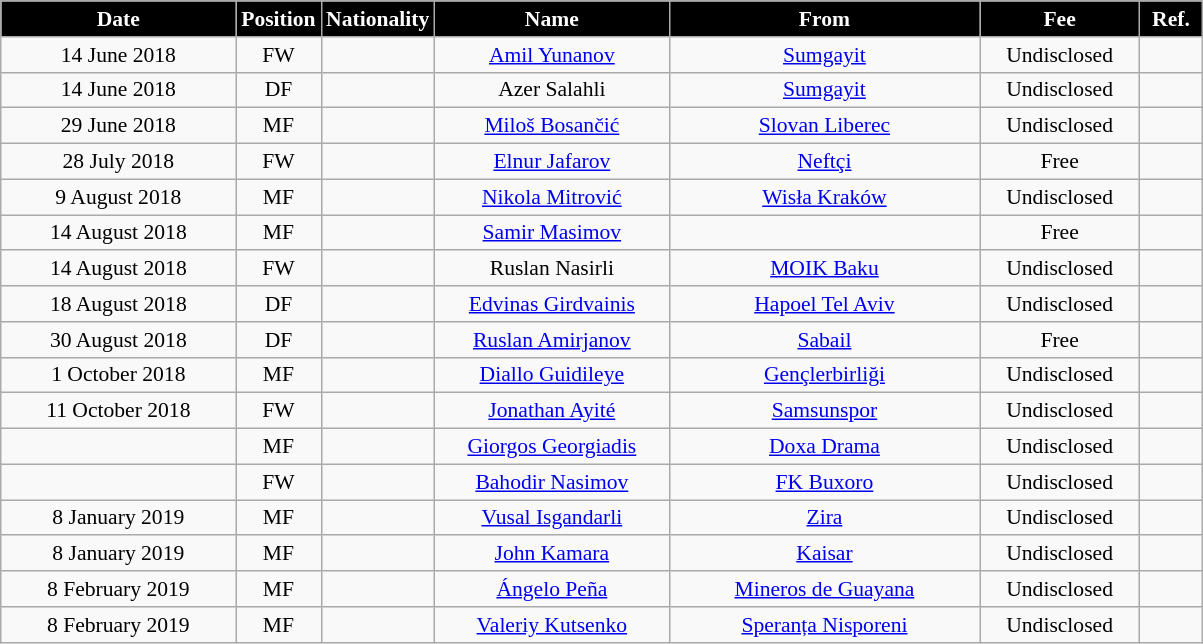<table class="wikitable"  style="text-align:center; font-size:90%; ">
<tr>
<th style="background:#000000; color:#FFFFFF; width:150px;">Date</th>
<th style="background:#000000; color:#FFFFFF; width:50px;">Position</th>
<th style="background:#000000; color:#FFFFFF; width:50px;">Nationality</th>
<th style="background:#000000; color:#FFFFFF; width:150px;">Name</th>
<th style="background:#000000; color:#FFFFFF; width:200px;">From</th>
<th style="background:#000000; color:#FFFFFF; width:100px;">Fee</th>
<th style="background:#000000; color:#FFFFFF; width:35px;">Ref.</th>
</tr>
<tr>
<td>14 June 2018</td>
<td>FW</td>
<td></td>
<td><a href='#'>Amil Yunanov</a></td>
<td><a href='#'>Sumgayit</a></td>
<td>Undisclosed</td>
<td></td>
</tr>
<tr>
<td>14 June 2018</td>
<td>DF</td>
<td></td>
<td>Azer Salahli</td>
<td><a href='#'>Sumgayit</a></td>
<td>Undisclosed</td>
<td></td>
</tr>
<tr>
<td>29 June 2018</td>
<td>MF</td>
<td></td>
<td><a href='#'>Miloš Bosančić</a></td>
<td><a href='#'>Slovan Liberec</a></td>
<td>Undisclosed</td>
<td></td>
</tr>
<tr>
<td>28 July 2018</td>
<td>FW</td>
<td></td>
<td><a href='#'>Elnur Jafarov</a></td>
<td><a href='#'>Neftçi</a></td>
<td>Free</td>
<td></td>
</tr>
<tr>
<td>9 August 2018</td>
<td>MF</td>
<td></td>
<td><a href='#'>Nikola Mitrović</a></td>
<td><a href='#'>Wisła Kraków</a></td>
<td>Undisclosed</td>
<td></td>
</tr>
<tr>
<td>14 August 2018</td>
<td>MF</td>
<td></td>
<td><a href='#'>Samir Masimov</a></td>
<td></td>
<td>Free</td>
<td></td>
</tr>
<tr>
<td>14 August 2018</td>
<td>FW</td>
<td></td>
<td>Ruslan Nasirli</td>
<td><a href='#'>MOIK Baku</a></td>
<td>Undisclosed</td>
<td></td>
</tr>
<tr>
<td>18 August 2018</td>
<td>DF</td>
<td></td>
<td><a href='#'>Edvinas Girdvainis</a></td>
<td><a href='#'>Hapoel Tel Aviv</a></td>
<td>Undisclosed</td>
<td></td>
</tr>
<tr>
<td>30 August 2018</td>
<td>DF</td>
<td></td>
<td><a href='#'>Ruslan Amirjanov</a></td>
<td><a href='#'>Sabail</a></td>
<td>Free</td>
<td></td>
</tr>
<tr>
<td>1 October 2018</td>
<td>MF</td>
<td></td>
<td><a href='#'>Diallo Guidileye</a></td>
<td><a href='#'>Gençlerbirliği</a></td>
<td>Undisclosed</td>
<td></td>
</tr>
<tr>
<td>11 October 2018</td>
<td>FW</td>
<td></td>
<td><a href='#'>Jonathan Ayité</a></td>
<td><a href='#'>Samsunspor</a></td>
<td>Undisclosed</td>
<td></td>
</tr>
<tr>
<td></td>
<td>MF</td>
<td></td>
<td><a href='#'>Giorgos Georgiadis</a></td>
<td><a href='#'>Doxa Drama</a></td>
<td>Undisclosed</td>
<td></td>
</tr>
<tr>
<td></td>
<td>FW</td>
<td></td>
<td><a href='#'>Bahodir Nasimov</a></td>
<td><a href='#'>FK Buxoro</a></td>
<td>Undisclosed</td>
<td></td>
</tr>
<tr>
<td>8 January 2019</td>
<td>MF</td>
<td></td>
<td><a href='#'>Vusal Isgandarli</a></td>
<td><a href='#'>Zira</a></td>
<td>Undisclosed</td>
<td></td>
</tr>
<tr>
<td>8 January 2019</td>
<td>MF</td>
<td></td>
<td><a href='#'>John Kamara</a></td>
<td><a href='#'>Kaisar</a></td>
<td>Undisclosed</td>
<td></td>
</tr>
<tr>
<td>8 February 2019</td>
<td>MF</td>
<td></td>
<td><a href='#'>Ángelo Peña</a></td>
<td><a href='#'>Mineros de Guayana</a></td>
<td>Undisclosed</td>
<td></td>
</tr>
<tr>
<td>8 February 2019</td>
<td>MF</td>
<td></td>
<td><a href='#'>Valeriy Kutsenko</a></td>
<td><a href='#'>Speranța Nisporeni</a></td>
<td>Undisclosed</td>
<td></td>
</tr>
</table>
